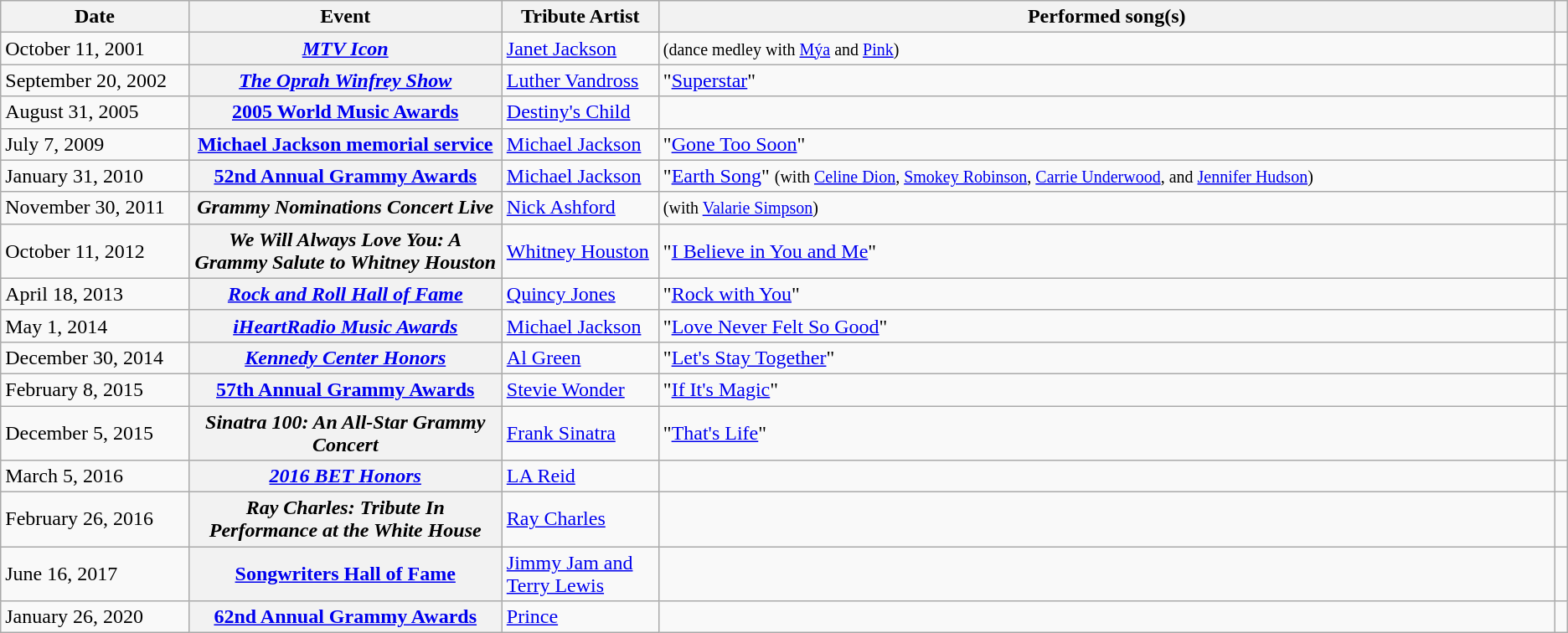<table class="wikitable sortable plainrowheaders">
<tr>
<th style="width:12%;">Date</th>
<th style="width:20%;">Event</th>
<th style="width:10%;">Tribute Artist</th>
<th>Performed song(s)</th>
<th scope="col" class="unsortable"></th>
</tr>
<tr>
<td>October 11, 2001</td>
<th scope="row"><em><a href='#'>MTV Icon</a></em></th>
<td><a href='#'>Janet Jackson</a></td>
<td> <small>(dance medley with <a href='#'>Mýa</a> and <a href='#'>Pink</a>)</small></td>
<td></td>
</tr>
<tr>
<td>September 20, 2002</td>
<th scope="row"><em><a href='#'>The Oprah Winfrey Show</a></em></th>
<td><a href='#'>Luther Vandross</a></td>
<td>"<a href='#'>Superstar</a>"</td>
<td></td>
</tr>
<tr>
<td>August 31, 2005</td>
<th scope="row"><a href='#'>2005 World Music Awards</a></th>
<td><a href='#'>Destiny's Child</a></td>
<td></td>
<td></td>
</tr>
<tr>
<td>July 7, 2009</td>
<th scope="row"><a href='#'>Michael Jackson memorial service</a></th>
<td><a href='#'>Michael Jackson</a></td>
<td>"<a href='#'>Gone Too Soon</a>"</td>
<td></td>
</tr>
<tr>
<td>January 31, 2010</td>
<th scope="row"><a href='#'>52nd Annual Grammy Awards</a></th>
<td><a href='#'>Michael Jackson</a></td>
<td>"<a href='#'>Earth Song</a>" <small>(with <a href='#'>Celine Dion</a>, <a href='#'>Smokey Robinson</a>, <a href='#'>Carrie Underwood</a>, and <a href='#'>Jennifer Hudson</a>)</small></td>
<td></td>
</tr>
<tr>
<td>November 30, 2011</td>
<th scope="row"><em>Grammy Nominations Concert Live</em></th>
<td><a href='#'>Nick Ashford</a></td>
<td> <small>(with <a href='#'>Valarie Simpson</a>)</small></td>
<td></td>
</tr>
<tr>
<td>October 11, 2012</td>
<th scope="row"><em>We Will Always Love You: A Grammy Salute to Whitney Houston</em></th>
<td><a href='#'>Whitney Houston</a></td>
<td>"<a href='#'>I Believe in You and Me</a>"</td>
<td></td>
</tr>
<tr>
<td>April 18, 2013</td>
<th scope="row"><em><a href='#'>Rock and Roll Hall of Fame</a></em></th>
<td><a href='#'>Quincy Jones</a></td>
<td>"<a href='#'>Rock with You</a>"</td>
<td></td>
</tr>
<tr>
<td>May 1, 2014</td>
<th scope="row"><em><a href='#'>iHeartRadio Music Awards</a></em></th>
<td><a href='#'>Michael Jackson</a></td>
<td>"<a href='#'>Love Never Felt So Good</a>"</td>
<td></td>
</tr>
<tr>
<td>December 30, 2014</td>
<th scope="row"><em><a href='#'>Kennedy Center Honors</a></em></th>
<td><a href='#'>Al Green</a></td>
<td>"<a href='#'>Let's Stay Together</a>"</td>
<td></td>
</tr>
<tr>
<td>February 8, 2015</td>
<th scope="row"><a href='#'>57th Annual Grammy Awards</a></th>
<td><a href='#'>Stevie Wonder</a></td>
<td>"<a href='#'>If It's Magic</a>"</td>
<td></td>
</tr>
<tr>
<td>December 5, 2015</td>
<th scope="row"><em>Sinatra 100: An All-Star Grammy Concert</em></th>
<td><a href='#'>Frank Sinatra</a></td>
<td>"<a href='#'>That's Life</a>"</td>
<td></td>
</tr>
<tr>
<td>March 5, 2016</td>
<th scope="row"><em><a href='#'>2016 BET Honors</a></em></th>
<td><a href='#'>LA Reid</a></td>
<td></td>
<td></td>
</tr>
<tr>
<td>February 26, 2016</td>
<th scope="row"><em>Ray Charles: Tribute In Performance at the White House</em></th>
<td><a href='#'>Ray Charles</a></td>
<td></td>
<td style="text-align:center;"></td>
</tr>
<tr>
<td>June 16, 2017</td>
<th scope="row"><a href='#'>Songwriters Hall of Fame</a></th>
<td><a href='#'>Jimmy Jam and Terry Lewis</a></td>
<td></td>
<td style="text-align:center;"></td>
</tr>
<tr>
<td>January 26, 2020</td>
<th scope="row"><a href='#'>62nd Annual Grammy Awards</a></th>
<td><a href='#'>Prince</a></td>
<td></td>
<td style="text-align:center;"></td>
</tr>
</table>
